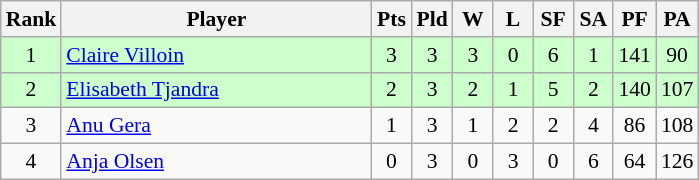<table class=wikitable style="text-align:center; font-size:90%">
<tr>
<th width="20">Rank</th>
<th width="200">Player</th>
<th width="20">Pts</th>
<th width="20">Pld</th>
<th width="20">W</th>
<th width="20">L</th>
<th width="20">SF</th>
<th width="20">SA</th>
<th width="20">PF</th>
<th width="20">PA</th>
</tr>
<tr bgcolor="#ccffcc">
<td>1</td>
<td style="text-align:left"> <a href='#'>Claire Villoin</a></td>
<td>3</td>
<td>3</td>
<td>3</td>
<td>0</td>
<td>6</td>
<td>1</td>
<td>141</td>
<td>90</td>
</tr>
<tr bgcolor="#ccffcc">
<td>2</td>
<td style="text-align:left"> <a href='#'>Elisabeth Tjandra</a></td>
<td>2</td>
<td>3</td>
<td>2</td>
<td>1</td>
<td>5</td>
<td>2</td>
<td>140</td>
<td>107</td>
</tr>
<tr>
<td>3</td>
<td style="text-align:left"> <a href='#'>Anu Gera</a></td>
<td>1</td>
<td>3</td>
<td>1</td>
<td>2</td>
<td>2</td>
<td>4</td>
<td>86</td>
<td>108</td>
</tr>
<tr>
<td>4</td>
<td style="text-align:left"> <a href='#'>Anja Olsen</a></td>
<td>0</td>
<td>3</td>
<td>0</td>
<td>3</td>
<td>0</td>
<td>6</td>
<td>64</td>
<td>126</td>
</tr>
</table>
